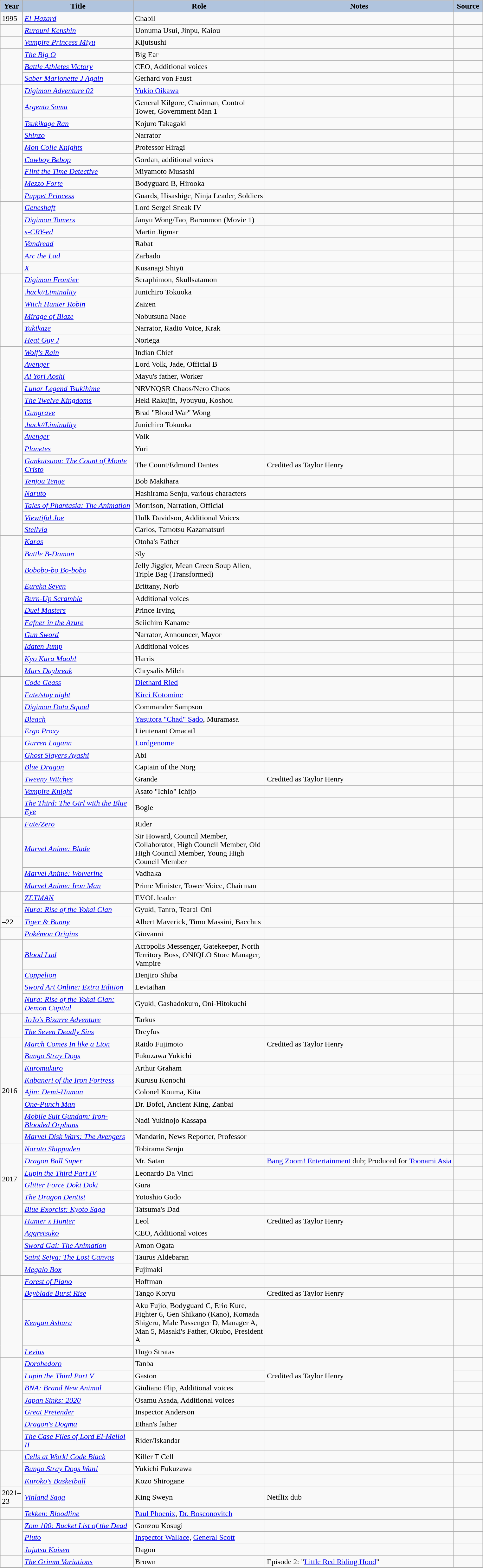<table class="wikitable sortable plainrowheaders" style="width=95%;  font-size: 100%;">
<tr>
<th style="background:#b0c4de; width:40px;">Year </th>
<th style="background:#b0c4de; width:225px;">Title</th>
<th style="background:#b0c4de; width:270px;">Role </th>
<th style="background:#b0c4de;" class="unsortable">Notes </th>
<th style="background:#b0c4de; width:55px;" class="unsortable">Source</th>
</tr>
<tr>
<td>1995</td>
<td><em><a href='#'>El-Hazard</a></em></td>
<td>Chabil</td>
<td></td>
<td></td>
</tr>
<tr>
<td></td>
<td><em><a href='#'>Rurouni Kenshin</a></em></td>
<td>Uonuma Usui, Jinpu, Kaiou</td>
<td></td>
<td></td>
</tr>
<tr>
<td></td>
<td><em><a href='#'>Vampire Princess Miyu</a></em></td>
<td>Kijutsushi</td>
<td></td>
<td></td>
</tr>
<tr>
<td rowspan="3"></td>
<td><em><a href='#'>The Big O</a></em></td>
<td>Big Ear</td>
<td></td>
<td></td>
</tr>
<tr>
<td><em><a href='#'>Battle Athletes Victory</a></em></td>
<td>CEO, Additional voices</td>
<td></td>
<td></td>
</tr>
<tr>
<td><em><a href='#'>Saber Marionette J Again</a></em></td>
<td>Gerhard von Faust</td>
<td></td>
</tr>
<tr>
<td rowspan="9"></td>
<td><em><a href='#'>Digimon Adventure 02</a></em></td>
<td><a href='#'>Yukio Oikawa</a></td>
<td></td>
<td></td>
</tr>
<tr>
<td><em><a href='#'>Argento Soma</a></em></td>
<td>General Kilgore, Chairman, Control Tower, Government Man 1</td>
<td></td>
<td></td>
</tr>
<tr>
<td><em><a href='#'>Tsukikage Ran</a></em></td>
<td>Kojuro Takagaki</td>
<td></td>
<td></td>
</tr>
<tr>
<td><em><a href='#'>Shinzo</a></em></td>
<td>Narrator</td>
<td></td>
<td></td>
</tr>
<tr>
<td><em><a href='#'>Mon Colle Knights</a></em></td>
<td>Professor Hiragi</td>
<td></td>
<td></td>
</tr>
<tr>
<td><em><a href='#'>Cowboy Bebop</a></em></td>
<td>Gordan, additional voices</td>
<td></td>
<td></td>
</tr>
<tr>
<td><em><a href='#'>Flint the Time Detective</a></em></td>
<td>Miyamoto Musashi</td>
<td></td>
</tr>
<tr>
<td><em><a href='#'>Mezzo Forte</a></em></td>
<td>Bodyguard B, Hirooka</td>
<td></td>
<td></td>
</tr>
<tr>
<td><em><a href='#'>Puppet Princess</a></em></td>
<td>Guards, Hisashige, Ninja Leader, Soldiers</td>
<td></td>
<td></td>
</tr>
<tr>
<td rowspan="6"></td>
<td><em><a href='#'>Geneshaft</a></em></td>
<td>Lord Sergei Sneak IV</td>
<td></td>
<td></td>
</tr>
<tr>
<td><em><a href='#'>Digimon Tamers</a></em></td>
<td>Janyu Wong/Tao, Baronmon (Movie 1)</td>
<td></td>
<td></td>
</tr>
<tr>
<td><em><a href='#'>s-CRY-ed</a></em></td>
<td>Martin Jigmar</td>
<td></td>
<td></td>
</tr>
<tr>
<td><em><a href='#'>Vandread</a></em></td>
<td>Rabat</td>
<td></td>
<td></td>
</tr>
<tr>
<td><em><a href='#'>Arc the Lad</a></em></td>
<td>Zarbado</td>
<td></td>
<td></td>
</tr>
<tr>
<td><em><a href='#'>X</a></em></td>
<td>Kusanagi Shiyū</td>
<td></td>
<td></td>
</tr>
<tr>
<td rowspan="6"></td>
<td><em><a href='#'>Digimon Frontier</a></em></td>
<td>Seraphimon, Skullsatamon</td>
<td></td>
<td></td>
</tr>
<tr>
<td><em><a href='#'>.hack//Liminality</a></em></td>
<td>Junichiro Tokuoka</td>
<td></td>
<td></td>
</tr>
<tr>
<td><em><a href='#'>Witch Hunter Robin</a></em></td>
<td>Zaizen</td>
<td></td>
<td></td>
</tr>
<tr>
<td><em><a href='#'>Mirage of Blaze</a></em></td>
<td>Nobutsuna Naoe</td>
<td></td>
<td></td>
</tr>
<tr>
<td><em><a href='#'>Yukikaze</a></em></td>
<td>Narrator, Radio Voice, Krak</td>
<td></td>
<td></td>
</tr>
<tr>
<td><em><a href='#'>Heat Guy J</a></em></td>
<td>Noriega</td>
<td></td>
<td></td>
</tr>
<tr>
<td rowspan="8"></td>
<td><em><a href='#'>Wolf's Rain</a></em></td>
<td>Indian Chief</td>
<td></td>
<td></td>
</tr>
<tr>
<td><em><a href='#'>Avenger</a></em></td>
<td>Lord Volk, Jade, Official B</td>
<td></td>
<td></td>
</tr>
<tr>
<td><em><a href='#'>Ai Yori Aoshi</a></em></td>
<td>Mayu's father, Worker</td>
<td></td>
</tr>
<tr>
<td><em><a href='#'>Lunar Legend Tsukihime</a></em></td>
<td>NRVNQSR Chaos/Nero Chaos</td>
<td></td>
<td></td>
</tr>
<tr>
<td><em><a href='#'>The Twelve Kingdoms</a></em></td>
<td>Heki Rakujin, Jyouyuu, Koshou</td>
<td></td>
<td></td>
</tr>
<tr>
<td><em><a href='#'>Gungrave</a></em></td>
<td>Brad "Blood War" Wong</td>
<td></td>
<td></td>
</tr>
<tr>
<td><em><a href='#'>.hack//Liminality</a></em></td>
<td>Junichiro Tokuoka</td>
<td></td>
<td></td>
</tr>
<tr>
<td><em><a href='#'>Avenger</a></em></td>
<td>Volk</td>
<td></td>
<td></td>
</tr>
<tr>
<td rowspan="7"></td>
<td><em><a href='#'>Planetes</a></em></td>
<td>Yuri</td>
<td></td>
<td></td>
</tr>
<tr>
<td><em><a href='#'>Gankutsuou: The Count of Monte Cristo</a></em></td>
<td>The Count/Edmund Dantes</td>
<td>Credited as Taylor Henry</td>
<td></td>
</tr>
<tr>
<td><em><a href='#'>Tenjou Tenge</a></em></td>
<td>Bob Makihara</td>
<td></td>
<td></td>
</tr>
<tr>
<td><em><a href='#'>Naruto</a></em></td>
<td>Hashirama Senju, various characters</td>
<td></td>
<td></td>
</tr>
<tr>
<td><em><a href='#'>Tales of Phantasia: The Animation</a></em></td>
<td>Morrison, Narration, Official</td>
<td></td>
<td></td>
</tr>
<tr>
<td><em><a href='#'>Viewtiful Joe</a></em></td>
<td>Hulk Davidson, Additional Voices</td>
<td></td>
<td></td>
</tr>
<tr>
<td><em><a href='#'>Stellvia</a></em></td>
<td>Carlos, Tamotsu Kazamatsuri</td>
<td></td>
<td></td>
</tr>
<tr>
<td rowspan="11"></td>
<td><em><a href='#'>Karas</a></em></td>
<td>Otoha's Father</td>
<td></td>
<td></td>
</tr>
<tr>
<td><em><a href='#'>Battle B-Daman</a></em></td>
<td>Sly</td>
<td></td>
</tr>
<tr>
<td><em><a href='#'>Bobobo-bo Bo-bobo</a></em></td>
<td>Jelly Jiggler, Mean Green Soup Alien, Triple Bag (Transformed)</td>
<td></td>
<td></td>
</tr>
<tr>
<td><em><a href='#'>Eureka Seven</a></em></td>
<td>Brittany, Norb</td>
<td></td>
<td></td>
</tr>
<tr>
<td><em><a href='#'>Burn-Up Scramble</a></em></td>
<td>Additional voices</td>
<td></td>
<td></td>
</tr>
<tr>
<td><em><a href='#'>Duel Masters</a></em></td>
<td>Prince Irving</td>
<td></td>
<td></td>
</tr>
<tr>
<td><em><a href='#'>Fafner in the Azure</a></em></td>
<td>Seiichiro Kaname</td>
<td></td>
<td></td>
</tr>
<tr>
<td><em><a href='#'>Gun Sword</a></em></td>
<td>Narrator, Announcer, Mayor</td>
<td></td>
<td></td>
</tr>
<tr>
<td><em><a href='#'>Idaten Jump</a></em></td>
<td>Additional voices</td>
<td></td>
<td></td>
</tr>
<tr>
<td><em><a href='#'>Kyo Kara Maoh!</a></em></td>
<td>Harris</td>
<td></td>
<td></td>
</tr>
<tr>
<td><em><a href='#'>Mars Daybreak</a></em></td>
<td>Chrysalis Milch</td>
<td></td>
<td></td>
</tr>
<tr>
<td rowspan="5"></td>
<td><em><a href='#'>Code Geass</a></em></td>
<td><a href='#'>Diethard Ried</a></td>
<td></td>
<td></td>
</tr>
<tr>
<td><em><a href='#'>Fate/stay night</a></em></td>
<td><a href='#'>Kirei Kotomine</a></td>
<td></td>
<td></td>
</tr>
<tr>
<td><em><a href='#'>Digimon Data Squad</a></em></td>
<td>Commander Sampson</td>
<td></td>
<td></td>
</tr>
<tr>
<td><em><a href='#'>Bleach</a></em></td>
<td><a href='#'>Yasutora "Chad" Sado</a>, Muramasa</td>
<td></td>
<td></td>
</tr>
<tr>
<td><em><a href='#'>Ergo Proxy</a></em></td>
<td>Lieutenant Omacatl</td>
<td></td>
</tr>
<tr>
<td rowspan="2"></td>
<td><em><a href='#'>Gurren Lagann</a></em></td>
<td><a href='#'>Lordgenome</a></td>
<td></td>
<td></td>
</tr>
<tr>
<td><em><a href='#'>Ghost Slayers Ayashi</a></em></td>
<td>Abi</td>
<td></td>
<td></td>
</tr>
<tr>
<td rowspan="4"></td>
<td><em><a href='#'>Blue Dragon</a></em></td>
<td>Captain of the Norg</td>
<td></td>
</tr>
<tr>
<td><em><a href='#'>Tweeny Witches</a></em></td>
<td>Grande</td>
<td>Credited as Taylor Henry</td>
<td></td>
</tr>
<tr>
<td><em><a href='#'>Vampire Knight</a></em></td>
<td>Asato "Ichio" Ichijo</td>
<td></td>
<td></td>
</tr>
<tr>
<td><em><a href='#'>The Third: The Girl with the Blue Eye</a></em></td>
<td>Bogie</td>
<td></td>
<td></td>
</tr>
<tr>
<td rowspan="4"></td>
<td><em><a href='#'>Fate/Zero</a></em></td>
<td>Rider</td>
<td></td>
<td></td>
</tr>
<tr>
<td><em><a href='#'>Marvel Anime: Blade</a></em></td>
<td>Sir Howard, Council Member, Collaborator, High Council Member, Old High Council Member, Young High Council Member</td>
<td></td>
<td></td>
</tr>
<tr>
<td><em><a href='#'>Marvel Anime: Wolverine</a></em></td>
<td>Vadhaka</td>
<td></td>
<td></td>
</tr>
<tr>
<td><em><a href='#'>Marvel Anime: Iron Man</a></em></td>
<td>Prime Minister, Tower Voice, Chairman</td>
<td></td>
<td></td>
</tr>
<tr>
<td rowspan="2"></td>
<td><em><a href='#'>ZETMAN</a></em></td>
<td>EVOL leader</td>
<td></td>
<td></td>
</tr>
<tr>
<td><em><a href='#'>Nura: Rise of the Yokai Clan</a></em></td>
<td>Gyuki, Tanro, Tearai-Oni</td>
<td></td>
<td></td>
</tr>
<tr>
<td>–22</td>
<td><em><a href='#'>Tiger & Bunny</a></em></td>
<td>Albert Maverick, Timo Massini, Bacchus</td>
<td></td>
<td></td>
</tr>
<tr>
<td></td>
<td><em><a href='#'>Pokémon Origins</a></em></td>
<td>Giovanni</td>
<td></td>
<td></td>
</tr>
<tr>
<td rowspan="4"></td>
<td><em><a href='#'>Blood Lad</a></em></td>
<td>Acropolis Messenger, Gatekeeper, North Territory Boss, ONIQLO Store Manager, Vampire</td>
<td></td>
</tr>
<tr>
<td><em><a href='#'>Coppelion</a></em></td>
<td>Denjiro Shiba</td>
<td></td>
<td></td>
</tr>
<tr>
<td><em><a href='#'>Sword Art Online: Extra Edition</a></em></td>
<td>Leviathan</td>
<td></td>
</tr>
<tr>
<td><em><a href='#'>Nura: Rise of the Yokai Clan: Demon Capital</a></em></td>
<td>Gyuki, Gashadokuro, Oni-Hitokuchi</td>
<td></td>
<td></td>
</tr>
<tr>
<td rowspan="2"></td>
<td><em><a href='#'>JoJo's Bizarre Adventure</a></em></td>
<td>Tarkus</td>
<td></td>
<td></td>
</tr>
<tr>
<td><em><a href='#'>The Seven Deadly Sins</a></em></td>
<td>Dreyfus</td>
<td></td>
<td></td>
</tr>
<tr>
<td rowspan="8">2016</td>
<td><em><a href='#'>March Comes In like a Lion</a></em></td>
<td>Raido Fujimoto</td>
<td>Credited as Taylor Henry</td>
<td></td>
</tr>
<tr>
<td><em><a href='#'>Bungo Stray Dogs</a></em></td>
<td>Fukuzawa Yukichi</td>
<td></td>
<td></td>
</tr>
<tr>
<td><em><a href='#'>Kuromukuro</a></em></td>
<td>Arthur Graham</td>
<td></td>
<td></td>
</tr>
<tr>
<td><em><a href='#'>Kabaneri of the Iron Fortress</a></em></td>
<td>Kurusu Konochi</td>
<td></td>
<td></td>
</tr>
<tr>
<td><em><a href='#'>Ajin: Demi-Human</a></em></td>
<td>Colonel Kouma, Kita</td>
<td></td>
</tr>
<tr>
<td><em><a href='#'>One-Punch Man</a></em></td>
<td>Dr. Bofoi, Ancient King, Zanbai</td>
<td></td>
<td></td>
</tr>
<tr>
<td><em><a href='#'>Mobile Suit Gundam: Iron-Blooded Orphans</a></em></td>
<td>Nadi Yukinojo Kassapa</td>
<td></td>
</tr>
<tr>
<td><em><a href='#'>Marvel Disk Wars: The Avengers</a></em></td>
<td>Mandarin, News Reporter, Professor</td>
<td></td>
<td></td>
</tr>
<tr>
<td rowspan="6">2017</td>
<td><em><a href='#'>Naruto Shippuden</a></em></td>
<td>Tobirama Senju</td>
<td></td>
<td></td>
</tr>
<tr>
<td><em><a href='#'>Dragon Ball Super</a></em></td>
<td>Mr. Satan</td>
<td><a href='#'>Bang Zoom! Entertainment</a> dub; Produced for <a href='#'>Toonami Asia</a></td>
<td></td>
</tr>
<tr>
<td><em><a href='#'>Lupin the Third Part IV</a></em></td>
<td>Leonardo Da Vinci</td>
<td></td>
<td></td>
</tr>
<tr>
<td><em><a href='#'>Glitter Force Doki Doki</a></em></td>
<td>Gura</td>
<td></td>
</tr>
<tr>
<td><em><a href='#'>The Dragon Dentist</a></em></td>
<td>Yotoshio Godo</td>
<td></td>
<td></td>
</tr>
<tr>
<td><em><a href='#'>Blue Exorcist: Kyoto Saga</a></em></td>
<td>Tatsuma's Dad</td>
<td></td>
</tr>
<tr>
<td rowspan="5"></td>
<td><em><a href='#'>Hunter x Hunter</a></em></td>
<td>Leol</td>
<td>Credited as Taylor Henry</td>
<td></td>
</tr>
<tr>
<td><em><a href='#'>Aggretsuko</a></em></td>
<td>CEO, Additional voices</td>
<td></td>
<td></td>
</tr>
<tr>
<td><em><a href='#'>Sword Gai: The Animation</a></em></td>
<td>Amon Ogata</td>
<td></td>
<td></td>
</tr>
<tr>
<td><em><a href='#'>Saint Seiya: The Lost Canvas</a></em></td>
<td>Taurus Aldebaran</td>
<td></td>
<td></td>
</tr>
<tr>
<td><em><a href='#'>Megalo Box</a></em></td>
<td>Fujimaki</td>
<td></td>
<td></td>
</tr>
<tr>
<td rowspan="4"></td>
<td><em><a href='#'>Forest of Piano</a></em></td>
<td>Hoffman</td>
<td></td>
<td></td>
</tr>
<tr>
<td><em><a href='#'>Beyblade Burst Rise</a></em></td>
<td>Tango Koryu</td>
<td>Credited as Taylor Henry</td>
<td></td>
</tr>
<tr>
<td><em><a href='#'>Kengan Ashura</a></em></td>
<td>Aku Fujio, Bodyguard C, Erio Kure, Fighter 6, Gen Shikano (Kano), Komada Shigeru, Male Passenger D, Manager A, Man 5, Masaki's Father, Okubo, President A</td>
<td></td>
<td></td>
</tr>
<tr>
<td><em><a href='#'>Levius</a></em></td>
<td>Hugo Stratas</td>
<td></td>
<td></td>
</tr>
<tr>
<td rowspan="7"></td>
<td><em><a href='#'>Dorohedoro</a></em></td>
<td>Tanba</td>
<td rowspan="3">Credited as Taylor Henry</td>
<td></td>
</tr>
<tr>
<td><em><a href='#'>Lupin the Third Part V</a></em></td>
<td>Gaston</td>
<td></td>
</tr>
<tr>
<td><em><a href='#'>BNA: Brand New Animal</a></em></td>
<td>Giuliano Flip, Additional voices</td>
<td></td>
</tr>
<tr>
<td><em><a href='#'>Japan Sinks: 2020</a></em></td>
<td>Osamu Asada, Additional voices</td>
<td></td>
<td></td>
</tr>
<tr>
<td><em><a href='#'>Great Pretender</a></em></td>
<td>Inspector Anderson</td>
<td></td>
<td></td>
</tr>
<tr>
<td><em><a href='#'>Dragon's Dogma</a></em></td>
<td>Ethan's father</td>
<td></td>
<td></td>
</tr>
<tr>
<td><em><a href='#'>The Case Files of Lord El-Melloi II</a></em></td>
<td>Rider/Iskandar</td>
<td></td>
<td></td>
</tr>
<tr>
<td rowspan="3"></td>
<td><em><a href='#'>Cells at Work! Code Black</a></em></td>
<td>Killer T Cell</td>
<td></td>
<td></td>
</tr>
<tr>
<td><em><a href='#'>Bungo Stray Dogs Wan!</a></em></td>
<td>Yukichi Fukuzawa</td>
<td></td>
<td></td>
</tr>
<tr>
<td><em><a href='#'>Kuroko's Basketball</a></em></td>
<td>Kozo Shirogane</td>
<td></td>
<td></td>
</tr>
<tr>
<td>2021–23</td>
<td><em><a href='#'>Vinland Saga</a></em></td>
<td>King Sweyn</td>
<td>Netflix dub</td>
<td></td>
</tr>
<tr>
<td></td>
<td><em><a href='#'>Tekken: Bloodline</a></em></td>
<td><a href='#'>Paul Phoenix</a>, <a href='#'>Dr. Bosconovitch</a></td>
<td></td>
<td></td>
</tr>
<tr>
<td rowspan="3"></td>
<td><em><a href='#'>Zom 100: Bucket List of the Dead</a></em></td>
<td>Gonzou Kosugi</td>
<td></td>
<td></td>
</tr>
<tr>
<td><em><a href='#'>Pluto</a></em></td>
<td><a href='#'>Inspector Wallace</a>, <a href='#'>General Scott</a></td>
<td></td>
<td></td>
</tr>
<tr>
<td><em><a href='#'>Jujutsu Kaisen</a></em></td>
<td>Dagon</td>
<td></td>
<td></td>
</tr>
<tr>
<td></td>
<td><em><a href='#'>The Grimm Variations</a></em></td>
<td>Brown</td>
<td>Episode 2: "<a href='#'>Little Red Riding Hood</a>"</td>
<td></td>
</tr>
</table>
